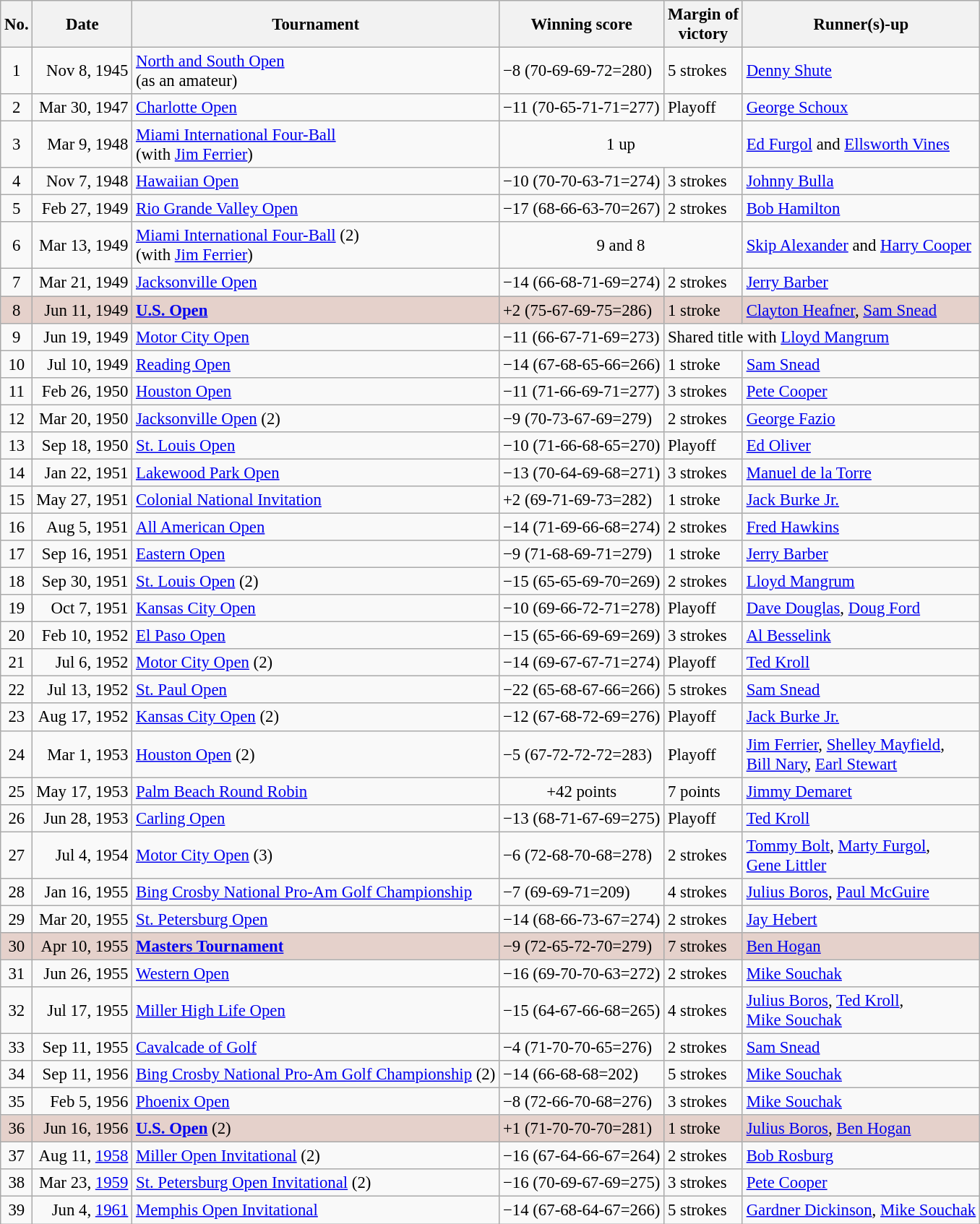<table class="wikitable" style="font-size:95%;">
<tr>
<th>No.</th>
<th>Date</th>
<th>Tournament</th>
<th>Winning score</th>
<th>Margin of<br>victory</th>
<th>Runner(s)-up</th>
</tr>
<tr>
<td align=center>1</td>
<td align=right>Nov 8, 1945</td>
<td><a href='#'>North and South Open</a><br>(as an amateur)</td>
<td>−8 (70-69-69-72=280)</td>
<td>5 strokes</td>
<td> <a href='#'>Denny Shute</a></td>
</tr>
<tr>
<td align=center>2</td>
<td align=right>Mar 30, 1947</td>
<td><a href='#'>Charlotte Open</a></td>
<td>−11 (70-65-71-71=277)</td>
<td>Playoff</td>
<td> <a href='#'>George Schoux</a></td>
</tr>
<tr>
<td align=center>3</td>
<td align=right>Mar 9, 1948</td>
<td><a href='#'>Miami International Four-Ball</a><br>(with  <a href='#'>Jim Ferrier</a>)</td>
<td colspan=2 align=center>1 up</td>
<td> <a href='#'>Ed Furgol</a> and  <a href='#'>Ellsworth Vines</a></td>
</tr>
<tr>
<td align=center>4</td>
<td align=right>Nov 7, 1948</td>
<td><a href='#'>Hawaiian Open</a></td>
<td>−10 (70-70-63-71=274)</td>
<td>3 strokes</td>
<td> <a href='#'>Johnny Bulla</a></td>
</tr>
<tr>
<td align=center>5</td>
<td align=right>Feb 27, 1949</td>
<td><a href='#'>Rio Grande Valley Open</a></td>
<td>−17 (68-66-63-70=267)</td>
<td>2 strokes</td>
<td> <a href='#'>Bob Hamilton</a></td>
</tr>
<tr>
<td align=center>6</td>
<td align=right>Mar 13, 1949</td>
<td><a href='#'>Miami International Four-Ball</a> (2)<br>(with  <a href='#'>Jim Ferrier</a>)</td>
<td colspan=2 align=center>9 and 8</td>
<td> <a href='#'>Skip Alexander</a> and  <a href='#'>Harry Cooper</a></td>
</tr>
<tr>
<td align=center>7</td>
<td align=right>Mar 21, 1949</td>
<td><a href='#'>Jacksonville Open</a></td>
<td>−14 (66-68-71-69=274)</td>
<td>2 strokes</td>
<td> <a href='#'>Jerry Barber</a></td>
</tr>
<tr style="background:#e5d1cb;">
<td align=center>8</td>
<td align=right>Jun 11, 1949</td>
<td><strong><a href='#'>U.S. Open</a></strong></td>
<td>+2 (75-67-69-75=286)</td>
<td>1 stroke</td>
<td> <a href='#'>Clayton Heafner</a>,  <a href='#'>Sam Snead</a></td>
</tr>
<tr>
<td align=center>9</td>
<td align=right>Jun 19, 1949</td>
<td><a href='#'>Motor City Open</a></td>
<td>−11 (66-67-71-69=273)</td>
<td colspan=2>Shared title with  <a href='#'>Lloyd Mangrum</a></td>
</tr>
<tr>
<td align=center>10</td>
<td align=right>Jul 10, 1949</td>
<td><a href='#'>Reading Open</a></td>
<td>−14 (67-68-65-66=266)</td>
<td>1 stroke</td>
<td> <a href='#'>Sam Snead</a></td>
</tr>
<tr>
<td align=center>11</td>
<td align=right>Feb 26, 1950</td>
<td><a href='#'>Houston Open</a></td>
<td>−11 (71-66-69-71=277)</td>
<td>3 strokes</td>
<td> <a href='#'>Pete Cooper</a></td>
</tr>
<tr>
<td align=center>12</td>
<td align=right>Mar 20, 1950</td>
<td><a href='#'>Jacksonville Open</a> (2)</td>
<td>−9 (70-73-67-69=279)</td>
<td>2 strokes</td>
<td> <a href='#'>George Fazio</a></td>
</tr>
<tr>
<td align=center>13</td>
<td align=right>Sep 18, 1950</td>
<td><a href='#'>St. Louis Open</a></td>
<td>−10 (71-66-68-65=270)</td>
<td>Playoff</td>
<td> <a href='#'>Ed Oliver</a></td>
</tr>
<tr>
<td align=center>14</td>
<td align=right>Jan 22, 1951</td>
<td><a href='#'>Lakewood Park Open</a></td>
<td>−13 (70-64-69-68=271)</td>
<td>3 strokes</td>
<td> <a href='#'>Manuel de la Torre</a></td>
</tr>
<tr>
<td align=center>15</td>
<td align=right>May 27, 1951</td>
<td><a href='#'>Colonial National Invitation</a></td>
<td>+2 (69-71-69-73=282)</td>
<td>1 stroke</td>
<td> <a href='#'>Jack Burke Jr.</a></td>
</tr>
<tr>
<td align=center>16</td>
<td align=right>Aug 5, 1951</td>
<td><a href='#'>All American Open</a></td>
<td>−14 (71-69-66-68=274)</td>
<td>2 strokes</td>
<td> <a href='#'>Fred Hawkins</a></td>
</tr>
<tr>
<td align=center>17</td>
<td align=right>Sep 16, 1951</td>
<td><a href='#'>Eastern Open</a></td>
<td>−9 (71-68-69-71=279)</td>
<td>1 stroke</td>
<td> <a href='#'>Jerry Barber</a></td>
</tr>
<tr>
<td align=center>18</td>
<td align=right>Sep 30, 1951</td>
<td><a href='#'>St. Louis Open</a> (2)</td>
<td>−15 (65-65-69-70=269)</td>
<td>2 strokes</td>
<td> <a href='#'>Lloyd Mangrum</a></td>
</tr>
<tr>
<td align=center>19</td>
<td align=right>Oct 7, 1951</td>
<td><a href='#'>Kansas City Open</a></td>
<td>−10 (69-66-72-71=278)</td>
<td>Playoff</td>
<td> <a href='#'>Dave Douglas</a>,  <a href='#'>Doug Ford</a></td>
</tr>
<tr>
<td align=center>20</td>
<td align=right>Feb 10, 1952</td>
<td><a href='#'>El Paso Open</a></td>
<td>−15 (65-66-69-69=269)</td>
<td>3 strokes</td>
<td> <a href='#'>Al Besselink</a></td>
</tr>
<tr>
<td align=center>21</td>
<td align=right>Jul 6, 1952</td>
<td><a href='#'>Motor City Open</a> (2)</td>
<td>−14 (69-67-67-71=274)</td>
<td>Playoff</td>
<td> <a href='#'>Ted Kroll</a></td>
</tr>
<tr>
<td align=center>22</td>
<td align=right>Jul 13, 1952</td>
<td><a href='#'>St. Paul Open</a></td>
<td>−22 (65-68-67-66=266)</td>
<td>5 strokes</td>
<td> <a href='#'>Sam Snead</a></td>
</tr>
<tr>
<td align=center>23</td>
<td align=right>Aug 17, 1952</td>
<td><a href='#'>Kansas City Open</a> (2)</td>
<td>−12 (67-68-72-69=276)</td>
<td>Playoff</td>
<td> <a href='#'>Jack Burke Jr.</a></td>
</tr>
<tr>
<td align=center>24</td>
<td align=right>Mar 1, 1953</td>
<td><a href='#'>Houston Open</a> (2)</td>
<td>−5 (67-72-72-72=283)</td>
<td>Playoff</td>
<td> <a href='#'>Jim Ferrier</a>,  <a href='#'>Shelley Mayfield</a>,<br> <a href='#'>Bill Nary</a>,  <a href='#'>Earl Stewart</a></td>
</tr>
<tr>
<td align=center>25</td>
<td align=right>May 17, 1953</td>
<td><a href='#'>Palm Beach Round Robin</a></td>
<td align=center>+42 points</td>
<td>7 points</td>
<td> <a href='#'>Jimmy Demaret</a></td>
</tr>
<tr>
<td align=center>26</td>
<td align=right>Jun 28, 1953</td>
<td><a href='#'>Carling Open</a></td>
<td>−13 (68-71-67-69=275)</td>
<td>Playoff</td>
<td> <a href='#'>Ted Kroll</a></td>
</tr>
<tr>
<td align=center>27</td>
<td align=right>Jul 4, 1954</td>
<td><a href='#'>Motor City Open</a> (3)</td>
<td>−6 (72-68-70-68=278)</td>
<td>2 strokes</td>
<td> <a href='#'>Tommy Bolt</a>,  <a href='#'>Marty Furgol</a>,<br> <a href='#'>Gene Littler</a></td>
</tr>
<tr>
<td align=center>28</td>
<td align=right>Jan 16, 1955</td>
<td><a href='#'>Bing Crosby National Pro-Am Golf Championship</a></td>
<td>−7 (69-69-71=209)</td>
<td>4 strokes</td>
<td> <a href='#'>Julius Boros</a>,  <a href='#'>Paul McGuire</a></td>
</tr>
<tr>
<td align=center>29</td>
<td align=right>Mar 20, 1955</td>
<td><a href='#'>St. Petersburg Open</a></td>
<td>−14 (68-66-73-67=274)</td>
<td>2 strokes</td>
<td> <a href='#'>Jay Hebert</a></td>
</tr>
<tr style="background:#e5d1cb;">
<td align=center>30</td>
<td align=right>Apr 10, 1955</td>
<td><strong><a href='#'>Masters Tournament</a></strong></td>
<td>−9 (72-65-72-70=279)</td>
<td>7 strokes</td>
<td> <a href='#'>Ben Hogan</a></td>
</tr>
<tr>
<td align=center>31</td>
<td align=right>Jun 26, 1955</td>
<td><a href='#'>Western Open</a></td>
<td>−16 (69-70-70-63=272)</td>
<td>2 strokes</td>
<td> <a href='#'>Mike Souchak</a></td>
</tr>
<tr>
<td align=center>32</td>
<td align=right>Jul 17, 1955</td>
<td><a href='#'>Miller High Life Open</a></td>
<td>−15 (64-67-66-68=265)</td>
<td>4 strokes</td>
<td> <a href='#'>Julius Boros</a>,  <a href='#'>Ted Kroll</a>,<br> <a href='#'>Mike Souchak</a></td>
</tr>
<tr>
<td align=center>33</td>
<td align=right>Sep 11, 1955</td>
<td><a href='#'>Cavalcade of Golf</a></td>
<td>−4 (71-70-70-65=276)</td>
<td>2 strokes</td>
<td> <a href='#'>Sam Snead</a></td>
</tr>
<tr>
<td align=center>34</td>
<td align=right>Sep 11, 1956</td>
<td><a href='#'>Bing Crosby National Pro-Am Golf Championship</a> (2)</td>
<td>−14 (66-68-68=202)</td>
<td>5 strokes</td>
<td> <a href='#'>Mike Souchak</a></td>
</tr>
<tr>
<td align=center>35</td>
<td align=right>Feb 5, 1956</td>
<td><a href='#'>Phoenix Open</a></td>
<td>−8 (72-66-70-68=276)</td>
<td>3 strokes</td>
<td> <a href='#'>Mike Souchak</a></td>
</tr>
<tr style="background:#e5d1cb;">
<td align=center>36</td>
<td align=right>Jun 16, 1956</td>
<td><strong><a href='#'>U.S. Open</a></strong> (2)</td>
<td>+1 (71-70-70-70=281)</td>
<td>1 stroke</td>
<td> <a href='#'>Julius Boros</a>,  <a href='#'>Ben Hogan</a></td>
</tr>
<tr>
<td align=center>37</td>
<td align=right>Aug 11, <a href='#'>1958</a></td>
<td><a href='#'>Miller Open Invitational</a> (2)</td>
<td>−16 (67-64-66-67=264)</td>
<td>2 strokes</td>
<td> <a href='#'>Bob Rosburg</a></td>
</tr>
<tr>
<td align=center>38</td>
<td align=right>Mar 23, <a href='#'>1959</a></td>
<td><a href='#'>St. Petersburg Open Invitational</a> (2)</td>
<td>−16 (70-69-67-69=275)</td>
<td>3 strokes</td>
<td> <a href='#'>Pete Cooper</a></td>
</tr>
<tr>
<td align=center>39</td>
<td align=right>Jun 4, <a href='#'>1961</a></td>
<td><a href='#'>Memphis Open Invitational</a></td>
<td>−14 (67-68-64-67=266)</td>
<td>5 strokes</td>
<td> <a href='#'>Gardner Dickinson</a>,  <a href='#'>Mike Souchak</a></td>
</tr>
</table>
